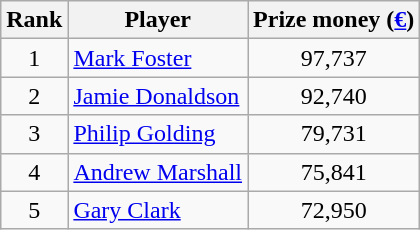<table class="wikitable">
<tr>
<th>Rank</th>
<th>Player</th>
<th>Prize money (<a href='#'>€</a>)</th>
</tr>
<tr>
<td align=center>1</td>
<td> <a href='#'>Mark Foster</a></td>
<td align=center>97,737</td>
</tr>
<tr>
<td align=center>2</td>
<td> <a href='#'>Jamie Donaldson</a></td>
<td align=center>92,740</td>
</tr>
<tr>
<td align=center>3</td>
<td> <a href='#'>Philip Golding</a></td>
<td align=center>79,731</td>
</tr>
<tr>
<td align=center>4</td>
<td> <a href='#'>Andrew Marshall</a></td>
<td align=center>75,841</td>
</tr>
<tr>
<td align=center>5</td>
<td> <a href='#'>Gary Clark</a></td>
<td align=center>72,950</td>
</tr>
</table>
